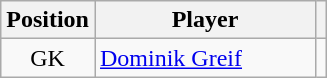<table class="wikitable">
<tr>
<th style="width:50px;">Position</th>
<th style="width:140px;">Player</th>
<th></th>
</tr>
<tr>
<td style="text-align:center;">GK</td>
<td> <a href='#'>Dominik Greif</a></td>
<td></td>
</tr>
</table>
